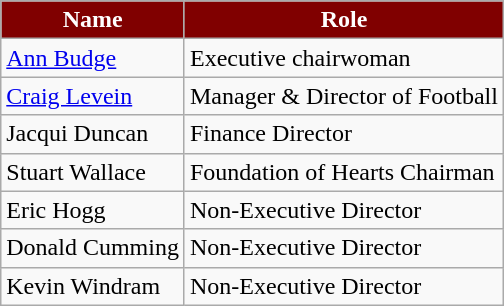<table class="wikitable">
<tr>
<th style="background:maroon; color:white;" scope="col">Name</th>
<th style="background:maroon; color:white;" scope="col">Role</th>
</tr>
<tr>
<td><a href='#'>Ann Budge</a></td>
<td>Executive chairwoman</td>
</tr>
<tr>
<td><a href='#'>Craig Levein</a></td>
<td>Manager & Director of Football</td>
</tr>
<tr>
<td>Jacqui Duncan</td>
<td>Finance Director</td>
</tr>
<tr>
<td>Stuart Wallace</td>
<td>Foundation of Hearts Chairman</td>
</tr>
<tr>
<td>Eric Hogg</td>
<td>Non-Executive Director</td>
</tr>
<tr>
<td>Donald Cumming</td>
<td>Non-Executive Director</td>
</tr>
<tr>
<td>Kevin Windram</td>
<td>Non-Executive Director</td>
</tr>
</table>
